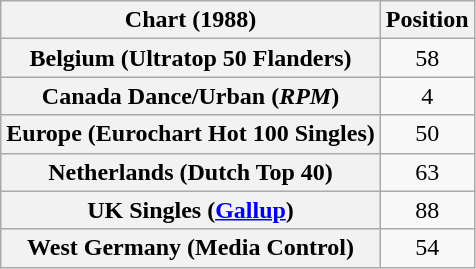<table class="wikitable sortable plainrowheaders" style="text-align:center">
<tr>
<th scope="col">Chart (1988)</th>
<th scope="col">Position</th>
</tr>
<tr>
<th scope="row">Belgium (Ultratop 50 Flanders)</th>
<td>58</td>
</tr>
<tr>
<th scope="row">Canada Dance/Urban (<em>RPM</em>)</th>
<td>4</td>
</tr>
<tr>
<th scope="row">Europe (Eurochart Hot 100 Singles)</th>
<td>50</td>
</tr>
<tr>
<th scope="row">Netherlands (Dutch Top 40)</th>
<td>63</td>
</tr>
<tr>
<th scope="row">UK Singles (<a href='#'>Gallup</a>)</th>
<td>88</td>
</tr>
<tr>
<th scope="row">West Germany (Media Control)</th>
<td>54</td>
</tr>
</table>
